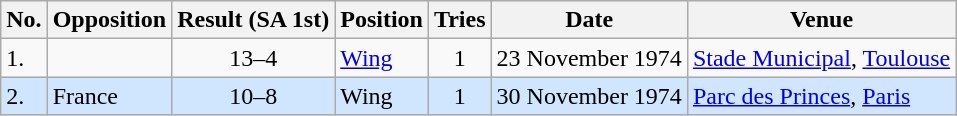<table class="wikitable sortable">
<tr>
<th>No.</th>
<th>Opposition</th>
<th>Result (SA 1st)</th>
<th>Position</th>
<th>Tries</th>
<th>Date</th>
<th>Venue</th>
</tr>
<tr>
<td>1.</td>
<td></td>
<td align="center">13–4</td>
<td><a href='#'>Wing</a></td>
<td align="center">1</td>
<td>23 November 1974</td>
<td><a href='#'>Stade Municipal</a>, <a href='#'>Toulouse</a></td>
</tr>
<tr style="background: #D0E6FF;">
<td>2.</td>
<td> France</td>
<td align="center">10–8</td>
<td>Wing</td>
<td align="center">1</td>
<td>30 November 1974</td>
<td><a href='#'>Parc des Princes</a>, <a href='#'>Paris</a></td>
</tr>
</table>
